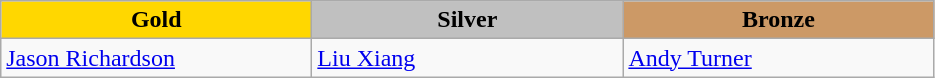<table class="wikitable" style="text-align:left">
<tr align="center">
<td width=200 bgcolor=gold><strong>Gold</strong></td>
<td width=200 bgcolor=silver><strong>Silver</strong></td>
<td width=200 bgcolor=CC9966><strong>Bronze</strong></td>
</tr>
<tr>
<td><a href='#'>Jason Richardson</a><br><em></em></td>
<td><a href='#'>Liu Xiang</a><br><em></em></td>
<td><a href='#'>Andy Turner</a><br><em></em></td>
</tr>
</table>
